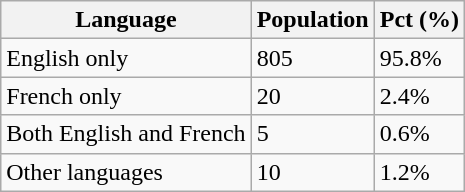<table class="wikitable">
<tr>
<th>Language</th>
<th>Population</th>
<th>Pct (%)</th>
</tr>
<tr>
<td>English only</td>
<td>805</td>
<td>95.8%</td>
</tr>
<tr>
<td>French only</td>
<td>20</td>
<td>2.4%</td>
</tr>
<tr>
<td>Both English and French</td>
<td>5</td>
<td>0.6%</td>
</tr>
<tr>
<td>Other languages</td>
<td>10</td>
<td>1.2%</td>
</tr>
</table>
